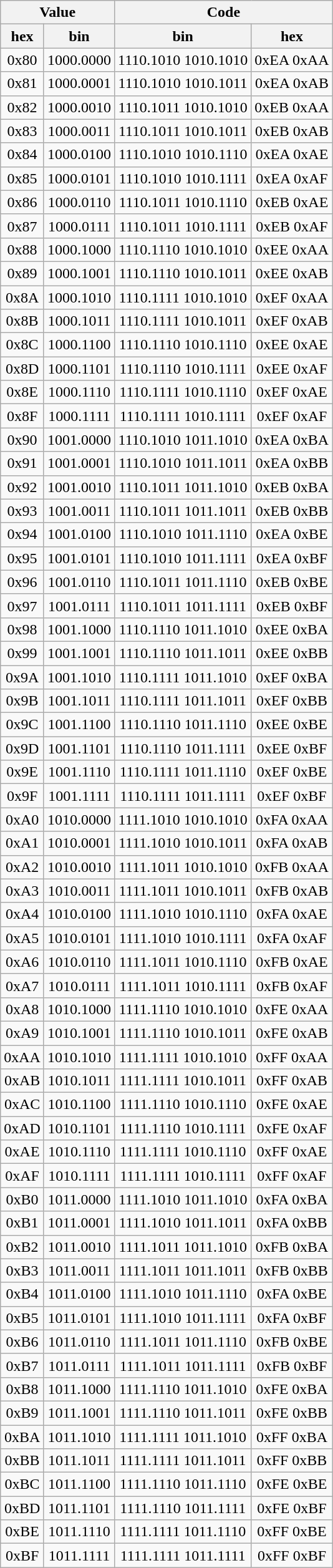<table class="wikitable" style="text-align:center;">
<tr>
<th colspan="2">Value</th>
<th colspan="2">Code</th>
</tr>
<tr>
<th>hex</th>
<th>bin</th>
<th>bin</th>
<th>hex</th>
</tr>
<tr>
<td>0x80</td>
<td>1000.0000</td>
<td>1110.1010 1010.1010</td>
<td>0xEA 0xAA</td>
</tr>
<tr>
<td>0x81</td>
<td>1000.0001</td>
<td>1110.1010 1010.1011</td>
<td>0xEA 0xAB</td>
</tr>
<tr>
<td>0x82</td>
<td>1000.0010</td>
<td>1110.1011 1010.1010</td>
<td>0xEB 0xAA</td>
</tr>
<tr>
<td>0x83</td>
<td>1000.0011</td>
<td>1110.1011 1010.1011</td>
<td>0xEB 0xAB</td>
</tr>
<tr>
<td>0x84</td>
<td>1000.0100</td>
<td>1110.1010 1010.1110</td>
<td>0xEA 0xAE</td>
</tr>
<tr>
<td>0x85</td>
<td>1000.0101</td>
<td>1110.1010 1010.1111</td>
<td>0xEA 0xAF</td>
</tr>
<tr>
<td>0x86</td>
<td>1000.0110</td>
<td>1110.1011 1010.1110</td>
<td>0xEB 0xAE</td>
</tr>
<tr>
<td>0x87</td>
<td>1000.0111</td>
<td>1110.1011 1010.1111</td>
<td>0xEB 0xAF</td>
</tr>
<tr>
<td>0x88</td>
<td>1000.1000</td>
<td>1110.1110 1010.1010</td>
<td>0xEE 0xAA</td>
</tr>
<tr>
<td>0x89</td>
<td>1000.1001</td>
<td>1110.1110 1010.1011</td>
<td>0xEE 0xAB</td>
</tr>
<tr>
<td>0x8A</td>
<td>1000.1010</td>
<td>1110.1111 1010.1010</td>
<td>0xEF 0xAA</td>
</tr>
<tr>
<td>0x8B</td>
<td>1000.1011</td>
<td>1110.1111 1010.1011</td>
<td>0xEF 0xAB</td>
</tr>
<tr>
<td>0x8C</td>
<td>1000.1100</td>
<td>1110.1110 1010.1110</td>
<td>0xEE 0xAE</td>
</tr>
<tr>
<td>0x8D</td>
<td>1000.1101</td>
<td>1110.1110 1010.1111</td>
<td>0xEE 0xAF</td>
</tr>
<tr>
<td>0x8E</td>
<td>1000.1110</td>
<td>1110.1111 1010.1110</td>
<td>0xEF 0xAE</td>
</tr>
<tr>
<td>0x8F</td>
<td>1000.1111</td>
<td>1110.1111 1010.1111</td>
<td>0xEF 0xAF</td>
</tr>
<tr>
<td>0x90</td>
<td>1001.0000</td>
<td>1110.1010 1011.1010</td>
<td>0xEA 0xBA</td>
</tr>
<tr>
<td>0x91</td>
<td>1001.0001</td>
<td>1110.1010 1011.1011</td>
<td>0xEA 0xBB</td>
</tr>
<tr>
<td>0x92</td>
<td>1001.0010</td>
<td>1110.1011 1011.1010</td>
<td>0xEB 0xBA</td>
</tr>
<tr>
<td>0x93</td>
<td>1001.0011</td>
<td>1110.1011 1011.1011</td>
<td>0xEB 0xBB</td>
</tr>
<tr>
<td>0x94</td>
<td>1001.0100</td>
<td>1110.1010 1011.1110</td>
<td>0xEA 0xBE</td>
</tr>
<tr>
<td>0x95</td>
<td>1001.0101</td>
<td>1110.1010 1011.1111</td>
<td>0xEA 0xBF</td>
</tr>
<tr>
<td>0x96</td>
<td>1001.0110</td>
<td>1110.1011 1011.1110</td>
<td>0xEB 0xBE</td>
</tr>
<tr>
<td>0x97</td>
<td>1001.0111</td>
<td>1110.1011 1011.1111</td>
<td>0xEB 0xBF</td>
</tr>
<tr>
<td>0x98</td>
<td>1001.1000</td>
<td>1110.1110 1011.1010</td>
<td>0xEE 0xBA</td>
</tr>
<tr>
<td>0x99</td>
<td>1001.1001</td>
<td>1110.1110 1011.1011</td>
<td>0xEE 0xBB</td>
</tr>
<tr>
<td>0x9A</td>
<td>1001.1010</td>
<td>1110.1111 1011.1010</td>
<td>0xEF 0xBA</td>
</tr>
<tr>
<td>0x9B</td>
<td>1001.1011</td>
<td>1110.1111 1011.1011</td>
<td>0xEF 0xBB</td>
</tr>
<tr>
<td>0x9C</td>
<td>1001.1100</td>
<td>1110.1110 1011.1110</td>
<td>0xEE 0xBE</td>
</tr>
<tr>
<td>0x9D</td>
<td>1001.1101</td>
<td>1110.1110 1011.1111</td>
<td>0xEE 0xBF</td>
</tr>
<tr>
<td>0x9E</td>
<td>1001.1110</td>
<td>1110.1111 1011.1110</td>
<td>0xEF 0xBE</td>
</tr>
<tr>
<td>0x9F</td>
<td>1001.1111</td>
<td>1110.1111 1011.1111</td>
<td>0xEF 0xBF</td>
</tr>
<tr>
<td>0xA0</td>
<td>1010.0000</td>
<td>1111.1010 1010.1010</td>
<td>0xFA 0xAA</td>
</tr>
<tr>
<td>0xA1</td>
<td>1010.0001</td>
<td>1111.1010 1010.1011</td>
<td>0xFA 0xAB</td>
</tr>
<tr>
<td>0xA2</td>
<td>1010.0010</td>
<td>1111.1011 1010.1010</td>
<td>0xFB 0xAA</td>
</tr>
<tr>
<td>0xA3</td>
<td>1010.0011</td>
<td>1111.1011 1010.1011</td>
<td>0xFB 0xAB</td>
</tr>
<tr>
<td>0xA4</td>
<td>1010.0100</td>
<td>1111.1010 1010.1110</td>
<td>0xFA 0xAE</td>
</tr>
<tr>
<td>0xA5</td>
<td>1010.0101</td>
<td>1111.1010 1010.1111</td>
<td>0xFA 0xAF</td>
</tr>
<tr>
<td>0xA6</td>
<td>1010.0110</td>
<td>1111.1011 1010.1110</td>
<td>0xFB 0xAE</td>
</tr>
<tr>
<td>0xA7</td>
<td>1010.0111</td>
<td>1111.1011 1010.1111</td>
<td>0xFB 0xAF</td>
</tr>
<tr>
<td>0xA8</td>
<td>1010.1000</td>
<td>1111.1110 1010.1010</td>
<td>0xFE 0xAA</td>
</tr>
<tr>
<td>0xA9</td>
<td>1010.1001</td>
<td>1111.1110 1010.1011</td>
<td>0xFE 0xAB</td>
</tr>
<tr>
<td>0xAA</td>
<td>1010.1010</td>
<td>1111.1111 1010.1010</td>
<td>0xFF 0xAA</td>
</tr>
<tr>
<td>0xAB</td>
<td>1010.1011</td>
<td>1111.1111 1010.1011</td>
<td>0xFF 0xAB</td>
</tr>
<tr>
<td>0xAC</td>
<td>1010.1100</td>
<td>1111.1110 1010.1110</td>
<td>0xFE 0xAE</td>
</tr>
<tr>
<td>0xAD</td>
<td>1010.1101</td>
<td>1111.1110 1010.1111</td>
<td>0xFE 0xAF</td>
</tr>
<tr>
<td>0xAE</td>
<td>1010.1110</td>
<td>1111.1111 1010.1110</td>
<td>0xFF 0xAE</td>
</tr>
<tr>
<td>0xAF</td>
<td>1010.1111</td>
<td>1111.1111 1010.1111</td>
<td>0xFF 0xAF</td>
</tr>
<tr>
<td>0xB0</td>
<td>1011.0000</td>
<td>1111.1010 1011.1010</td>
<td>0xFA 0xBA</td>
</tr>
<tr>
<td>0xB1</td>
<td>1011.0001</td>
<td>1111.1010 1011.1011</td>
<td>0xFA 0xBB</td>
</tr>
<tr>
<td>0xB2</td>
<td>1011.0010</td>
<td>1111.1011 1011.1010</td>
<td>0xFB 0xBA</td>
</tr>
<tr>
<td>0xB3</td>
<td>1011.0011</td>
<td>1111.1011 1011.1011</td>
<td>0xFB 0xBB</td>
</tr>
<tr>
<td>0xB4</td>
<td>1011.0100</td>
<td>1111.1010 1011.1110</td>
<td>0xFA 0xBE</td>
</tr>
<tr>
<td>0xB5</td>
<td>1011.0101</td>
<td>1111.1010 1011.1111</td>
<td>0xFA 0xBF</td>
</tr>
<tr>
<td>0xB6</td>
<td>1011.0110</td>
<td>1111.1011 1011.1110</td>
<td>0xFB 0xBE</td>
</tr>
<tr>
<td>0xB7</td>
<td>1011.0111</td>
<td>1111.1011 1011.1111</td>
<td>0xFB 0xBF</td>
</tr>
<tr>
<td>0xB8</td>
<td>1011.1000</td>
<td>1111.1110 1011.1010</td>
<td>0xFE 0xBA</td>
</tr>
<tr>
<td>0xB9</td>
<td>1011.1001</td>
<td>1111.1110 1011.1011</td>
<td>0xFE 0xBB</td>
</tr>
<tr>
<td>0xBA</td>
<td>1011.1010</td>
<td>1111.1111 1011.1010</td>
<td>0xFF 0xBA</td>
</tr>
<tr>
<td>0xBB</td>
<td>1011.1011</td>
<td>1111.1111 1011.1011</td>
<td>0xFF 0xBB</td>
</tr>
<tr>
<td>0xBC</td>
<td>1011.1100</td>
<td>1111.1110 1011.1110</td>
<td>0xFE 0xBE</td>
</tr>
<tr>
<td>0xBD</td>
<td>1011.1101</td>
<td>1111.1110 1011.1111</td>
<td>0xFE 0xBF</td>
</tr>
<tr>
<td>0xBE</td>
<td>1011.1110</td>
<td>1111.1111 1011.1110</td>
<td>0xFF 0xBE</td>
</tr>
<tr>
<td>0xBF</td>
<td>1011.1111</td>
<td>1111.1111 1011.1111</td>
<td>0xFF 0xBF</td>
</tr>
</table>
